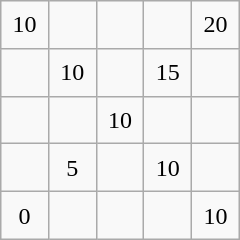<table class="wikitable" style="margin-left:auto;margin-right:auto;text-align:center;width:10em;height:10em;table-layout:fixed;">
<tr>
<td>10</td>
<td></td>
<td></td>
<td></td>
<td>20</td>
</tr>
<tr>
<td></td>
<td>10</td>
<td></td>
<td>15</td>
<td></td>
</tr>
<tr>
<td></td>
<td></td>
<td>10</td>
<td></td>
<td></td>
</tr>
<tr>
<td></td>
<td>5</td>
<td></td>
<td>10</td>
<td></td>
</tr>
<tr>
<td>0</td>
<td></td>
<td></td>
<td></td>
<td>10</td>
</tr>
</table>
